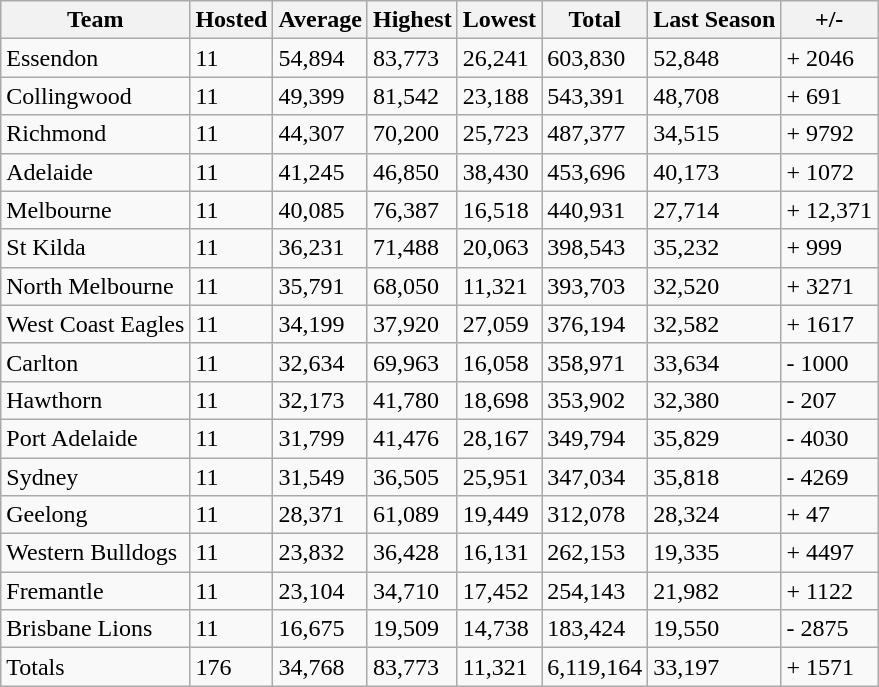<table class="wikitable sortable">
<tr>
<th>Team</th>
<th>Hosted</th>
<th>Average</th>
<th>Highest</th>
<th>Lowest</th>
<th>Total</th>
<th>Last Season</th>
<th>+/-</th>
</tr>
<tr>
<td>Essendon</td>
<td>11</td>
<td>54,894</td>
<td>83,773</td>
<td>26,241</td>
<td>603,830</td>
<td>52,848</td>
<td>+ 2046</td>
</tr>
<tr>
<td>Collingwood</td>
<td>11</td>
<td>49,399</td>
<td>81,542</td>
<td>23,188</td>
<td>543,391</td>
<td>48,708</td>
<td>+ 691</td>
</tr>
<tr>
<td>Richmond</td>
<td>11</td>
<td>44,307</td>
<td>70,200</td>
<td>25,723</td>
<td>487,377</td>
<td>34,515</td>
<td>+ 9792</td>
</tr>
<tr>
<td>Adelaide</td>
<td>11</td>
<td>41,245</td>
<td>46,850</td>
<td>38,430</td>
<td>453,696</td>
<td>40,173</td>
<td>+ 1072</td>
</tr>
<tr>
<td>Melbourne</td>
<td>11</td>
<td>40,085</td>
<td>76,387</td>
<td>16,518</td>
<td>440,931</td>
<td>27,714</td>
<td>+ 12,371</td>
</tr>
<tr>
<td>St Kilda</td>
<td>11</td>
<td>36,231</td>
<td>71,488</td>
<td>20,063</td>
<td>398,543</td>
<td>35,232</td>
<td>+ 999</td>
</tr>
<tr>
<td>North Melbourne</td>
<td>11</td>
<td>35,791</td>
<td>68,050</td>
<td>11,321</td>
<td>393,703</td>
<td>32,520</td>
<td>+ 3271</td>
</tr>
<tr>
<td>West Coast Eagles</td>
<td>11</td>
<td>34,199</td>
<td>37,920</td>
<td>27,059</td>
<td>376,194</td>
<td>32,582</td>
<td>+ 1617</td>
</tr>
<tr>
<td>Carlton</td>
<td>11</td>
<td>32,634</td>
<td>69,963</td>
<td>16,058</td>
<td>358,971</td>
<td>33,634</td>
<td>- 1000</td>
</tr>
<tr>
<td>Hawthorn</td>
<td>11</td>
<td>32,173</td>
<td>41,780</td>
<td>18,698</td>
<td>353,902</td>
<td>32,380</td>
<td>- 207</td>
</tr>
<tr>
<td>Port Adelaide</td>
<td>11</td>
<td>31,799</td>
<td>41,476</td>
<td>28,167</td>
<td>349,794</td>
<td>35,829</td>
<td>- 4030</td>
</tr>
<tr>
<td>Sydney</td>
<td>11</td>
<td>31,549</td>
<td>36,505</td>
<td>25,951</td>
<td>347,034</td>
<td>35,818</td>
<td>- 4269</td>
</tr>
<tr>
<td>Geelong</td>
<td>11</td>
<td>28,371</td>
<td>61,089</td>
<td>19,449</td>
<td>312,078</td>
<td>28,324</td>
<td>+ 47</td>
</tr>
<tr>
<td>Western Bulldogs</td>
<td>11</td>
<td>23,832</td>
<td>36,428</td>
<td>16,131</td>
<td>262,153</td>
<td>19,335</td>
<td>+ 4497</td>
</tr>
<tr>
<td>Fremantle</td>
<td>11</td>
<td>23,104</td>
<td>34,710</td>
<td>17,452</td>
<td>254,143</td>
<td>21,982</td>
<td>+ 1122</td>
</tr>
<tr>
<td>Brisbane Lions</td>
<td>11</td>
<td>16,675</td>
<td>19,509</td>
<td>14,738</td>
<td>183,424</td>
<td>19,550</td>
<td>- 2875</td>
</tr>
<tr>
<td>Totals</td>
<td>176</td>
<td>34,768</td>
<td>83,773</td>
<td>11,321</td>
<td>6,119,164</td>
<td>33,197</td>
<td>+ 1571</td>
</tr>
</table>
